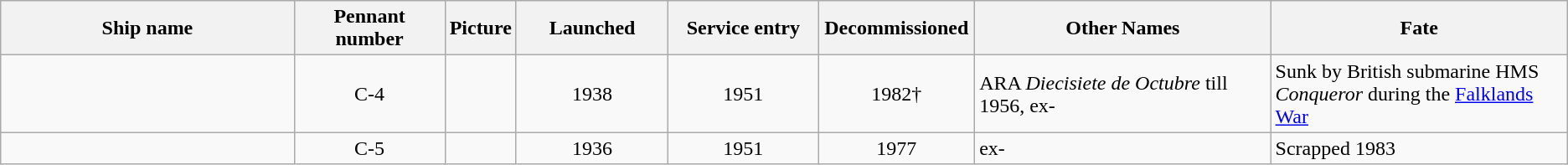<table class="wikitable">
<tr>
<th width="20%">Ship name</th>
<th width="10%">Pennant number</th>
<th>Picture</th>
<th width="10%">Launched</th>
<th width="10%">Service entry</th>
<th width="10%">Decommissioned</th>
<th width="20%">Other Names</th>
<th width="20%">Fate</th>
</tr>
<tr>
<td align="left"></td>
<td align="center">C-4</td>
<td></td>
<td align="center">1938</td>
<td align="center">1951</td>
<td align="center">1982†</td>
<td align="left">ARA <em>Diecisiete de Octubre</em> till 1956, ex-</td>
<td align="left">Sunk by British submarine HMS <em>Conqueror</em> during the <a href='#'>Falklands War</a></td>
</tr>
<tr>
<td align="left"></td>
<td align="center">C-5</td>
<td></td>
<td align="center">1936</td>
<td align="center">1951</td>
<td align="center">1977</td>
<td align="left">ex-</td>
<td align="left">Scrapped 1983</td>
</tr>
</table>
